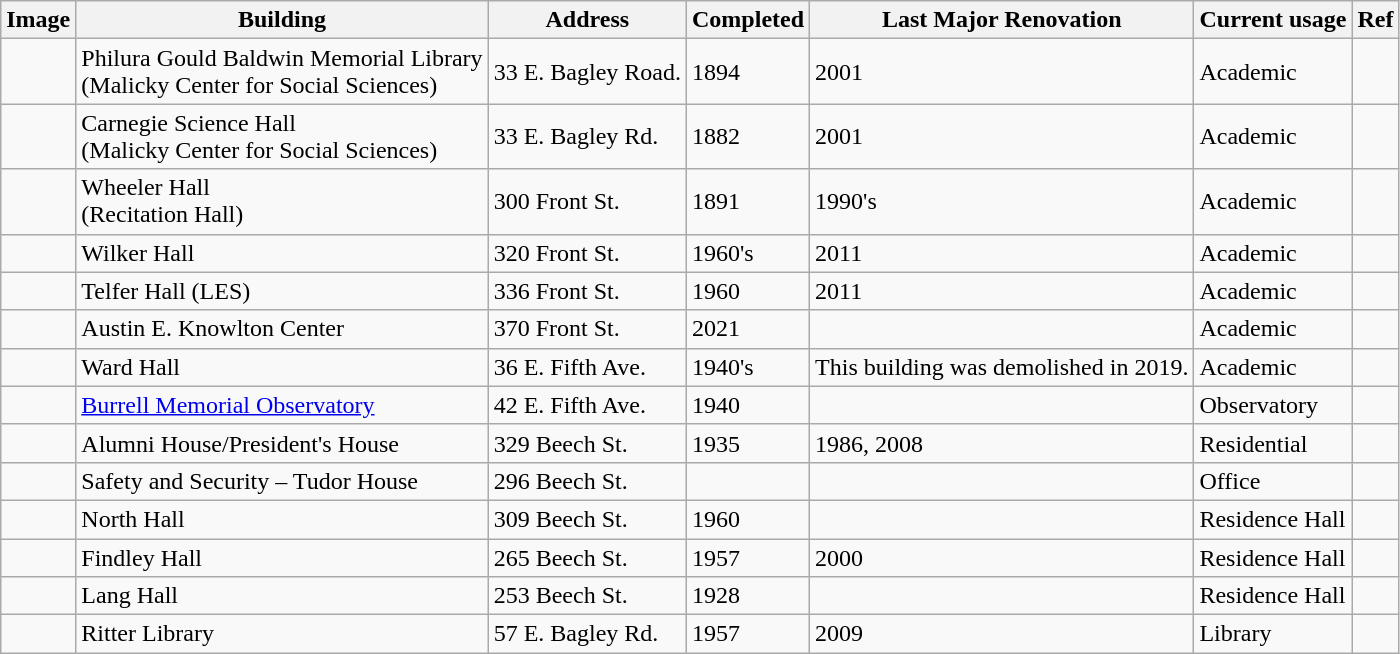<table class="wikitable sortable">
<tr>
<th class="unsortable">Image</th>
<th>Building</th>
<th>Address</th>
<th>Completed</th>
<th>Last Major Renovation</th>
<th>Current usage</th>
<th>Ref</th>
</tr>
<tr>
<td></td>
<td>Philura Gould Baldwin Memorial Library<br> (Malicky Center for Social Sciences)</td>
<td>33 E. Bagley Road.</td>
<td>1894</td>
<td>2001</td>
<td>Academic</td>
<td></td>
</tr>
<tr>
<td></td>
<td>Carnegie Science Hall <br>(Malicky Center for Social Sciences)</td>
<td>33 E. Bagley Rd.</td>
<td>1882</td>
<td>2001</td>
<td>Academic</td>
<td></td>
</tr>
<tr>
<td></td>
<td>Wheeler Hall <br> (Recitation Hall)</td>
<td>300 Front St.</td>
<td>1891</td>
<td>1990's</td>
<td>Academic</td>
<td></td>
</tr>
<tr>
<td></td>
<td>Wilker Hall</td>
<td>320 Front St.</td>
<td>1960's</td>
<td>2011</td>
<td>Academic</td>
<td></td>
</tr>
<tr>
<td></td>
<td>Telfer Hall (LES)</td>
<td>336 Front St.</td>
<td>1960</td>
<td>2011</td>
<td>Academic</td>
<td></td>
</tr>
<tr>
<td></td>
<td>Austin E. Knowlton Center</td>
<td>370 Front St.</td>
<td>2021</td>
<td></td>
<td>Academic</td>
<td></td>
</tr>
<tr>
<td></td>
<td>Ward Hall</td>
<td>36 E. Fifth Ave.</td>
<td>1940's</td>
<td>This building was demolished in 2019.</td>
<td>Academic</td>
<td></td>
</tr>
<tr>
<td></td>
<td><a href='#'>Burrell Memorial Observatory</a></td>
<td>42 E. Fifth Ave.</td>
<td>1940</td>
<td></td>
<td>Observatory</td>
<td></td>
</tr>
<tr>
<td></td>
<td>Alumni House/President's House</td>
<td>329 Beech St.</td>
<td>1935</td>
<td>1986, 2008</td>
<td>Residential</td>
<td></td>
</tr>
<tr>
<td></td>
<td>Safety and Security – Tudor House</td>
<td>296 Beech St.</td>
<td></td>
<td></td>
<td>Office</td>
<td></td>
</tr>
<tr>
<td></td>
<td>North Hall</td>
<td>309 Beech St.</td>
<td>1960</td>
<td></td>
<td>Residence Hall</td>
<td></td>
</tr>
<tr>
<td></td>
<td>Findley Hall</td>
<td>265 Beech St.</td>
<td>1957</td>
<td>2000</td>
<td>Residence Hall</td>
<td></td>
</tr>
<tr>
<td></td>
<td>Lang Hall</td>
<td>253 Beech St.</td>
<td>1928</td>
<td></td>
<td>Residence Hall</td>
<td></td>
</tr>
<tr>
<td></td>
<td>Ritter Library</td>
<td>57 E. Bagley Rd.</td>
<td>1957</td>
<td>2009</td>
<td>Library</td>
<td></td>
</tr>
</table>
